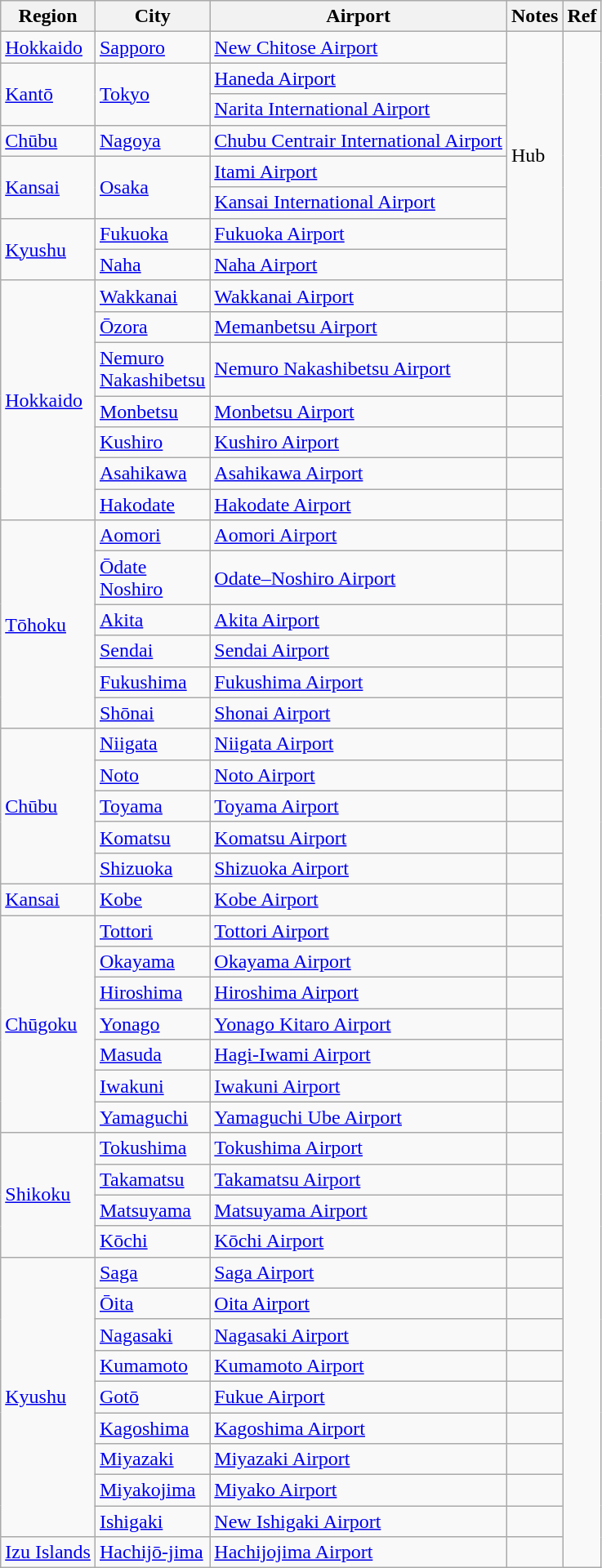<table class="wikitable sortable">
<tr>
<th>Region</th>
<th>City</th>
<th>Airport</th>
<th>Notes</th>
<th>Ref</th>
</tr>
<tr>
<td><a href='#'>Hokkaido</a></td>
<td><a href='#'>Sapporo</a></td>
<td><a href='#'>New Chitose Airport</a></td>
<td rowspan="8">Hub</td>
<td rowspan="48"></td>
</tr>
<tr>
<td rowspan="2"><a href='#'>Kantō</a></td>
<td rowspan="2"><a href='#'>Tokyo</a></td>
<td><a href='#'>Haneda Airport</a></td>
</tr>
<tr>
<td><a href='#'>Narita International Airport</a></td>
</tr>
<tr>
<td><a href='#'>Chūbu</a></td>
<td><a href='#'>Nagoya</a></td>
<td><a href='#'>Chubu Centrair International Airport</a></td>
</tr>
<tr>
<td rowspan="2"><a href='#'>Kansai</a></td>
<td rowspan="2"><a href='#'>Osaka</a></td>
<td><a href='#'>Itami Airport</a></td>
</tr>
<tr>
<td><a href='#'>Kansai International Airport</a></td>
</tr>
<tr>
<td rowspan="2"><a href='#'>Kyushu</a></td>
<td><a href='#'>Fukuoka</a></td>
<td><a href='#'>Fukuoka Airport</a></td>
</tr>
<tr>
<td><a href='#'>Naha</a></td>
<td><a href='#'>Naha Airport</a></td>
</tr>
<tr>
<td rowspan="7"><a href='#'>Hokkaido</a></td>
<td><a href='#'>Wakkanai</a></td>
<td><a href='#'>Wakkanai Airport</a></td>
<td></td>
</tr>
<tr>
<td><a href='#'>Ōzora</a></td>
<td><a href='#'>Memanbetsu Airport</a></td>
<td></td>
</tr>
<tr>
<td><a href='#'>Nemuro</a><br><a href='#'>Nakashibetsu</a></td>
<td><a href='#'>Nemuro Nakashibetsu Airport</a></td>
<td></td>
</tr>
<tr>
<td><a href='#'>Monbetsu</a></td>
<td><a href='#'>Monbetsu Airport</a></td>
<td></td>
</tr>
<tr>
<td><a href='#'>Kushiro</a></td>
<td><a href='#'>Kushiro Airport</a></td>
<td></td>
</tr>
<tr>
<td><a href='#'>Asahikawa</a></td>
<td><a href='#'>Asahikawa Airport</a></td>
<td></td>
</tr>
<tr>
<td><a href='#'>Hakodate</a></td>
<td><a href='#'>Hakodate Airport</a></td>
<td></td>
</tr>
<tr>
<td rowspan="6"><a href='#'>Tōhoku</a></td>
<td><a href='#'>Aomori</a></td>
<td><a href='#'>Aomori Airport</a></td>
<td></td>
</tr>
<tr>
<td><a href='#'>Ōdate</a><br><a href='#'>Noshiro</a></td>
<td><a href='#'>Odate–Noshiro Airport</a></td>
<td></td>
</tr>
<tr>
<td><a href='#'>Akita</a></td>
<td><a href='#'>Akita Airport</a></td>
<td></td>
</tr>
<tr>
<td><a href='#'>Sendai</a></td>
<td><a href='#'>Sendai Airport</a></td>
<td></td>
</tr>
<tr>
<td><a href='#'>Fukushima</a></td>
<td><a href='#'>Fukushima Airport</a></td>
<td></td>
</tr>
<tr>
<td><a href='#'>Shōnai</a></td>
<td><a href='#'>Shonai Airport</a></td>
<td></td>
</tr>
<tr>
<td rowspan="5"><a href='#'>Chūbu</a></td>
<td><a href='#'>Niigata</a></td>
<td><a href='#'>Niigata Airport</a></td>
<td></td>
</tr>
<tr>
<td><a href='#'>Noto</a></td>
<td><a href='#'>Noto Airport</a></td>
<td></td>
</tr>
<tr>
<td><a href='#'>Toyama</a></td>
<td><a href='#'>Toyama Airport</a></td>
<td></td>
</tr>
<tr>
<td><a href='#'>Komatsu</a></td>
<td><a href='#'>Komatsu Airport</a></td>
<td></td>
</tr>
<tr>
<td><a href='#'>Shizuoka</a></td>
<td><a href='#'>Shizuoka Airport</a></td>
<td></td>
</tr>
<tr>
<td><a href='#'>Kansai</a></td>
<td><a href='#'>Kobe</a></td>
<td><a href='#'>Kobe Airport</a></td>
<td></td>
</tr>
<tr>
<td rowspan="7"><a href='#'>Chūgoku</a></td>
<td><a href='#'>Tottori</a></td>
<td><a href='#'>Tottori Airport</a></td>
<td></td>
</tr>
<tr>
<td><a href='#'>Okayama</a></td>
<td><a href='#'>Okayama Airport</a></td>
<td></td>
</tr>
<tr>
<td><a href='#'>Hiroshima</a></td>
<td><a href='#'>Hiroshima Airport</a></td>
<td></td>
</tr>
<tr>
<td><a href='#'>Yonago</a></td>
<td><a href='#'>Yonago Kitaro Airport</a></td>
<td></td>
</tr>
<tr>
<td><a href='#'>Masuda</a></td>
<td><a href='#'>Hagi-Iwami Airport</a></td>
<td></td>
</tr>
<tr>
<td><a href='#'>Iwakuni</a></td>
<td><a href='#'>Iwakuni Airport</a></td>
<td></td>
</tr>
<tr>
<td><a href='#'>Yamaguchi</a></td>
<td><a href='#'>Yamaguchi Ube Airport</a></td>
<td></td>
</tr>
<tr>
<td rowspan="4"><a href='#'>Shikoku</a></td>
<td><a href='#'>Tokushima</a></td>
<td><a href='#'>Tokushima Airport</a></td>
<td></td>
</tr>
<tr>
<td><a href='#'>Takamatsu</a></td>
<td><a href='#'>Takamatsu Airport</a></td>
<td></td>
</tr>
<tr>
<td><a href='#'>Matsuyama</a></td>
<td><a href='#'>Matsuyama Airport</a></td>
<td></td>
</tr>
<tr>
<td><a href='#'>Kōchi</a></td>
<td><a href='#'>Kōchi Airport</a></td>
<td></td>
</tr>
<tr>
<td rowspan="9"><a href='#'>Kyushu</a></td>
<td><a href='#'>Saga</a></td>
<td><a href='#'>Saga Airport</a></td>
<td></td>
</tr>
<tr>
<td><a href='#'>Ōita</a></td>
<td><a href='#'>Oita Airport</a></td>
<td></td>
</tr>
<tr>
<td><a href='#'>Nagasaki</a></td>
<td><a href='#'>Nagasaki Airport</a></td>
<td></td>
</tr>
<tr>
<td><a href='#'>Kumamoto</a></td>
<td><a href='#'>Kumamoto Airport</a></td>
<td></td>
</tr>
<tr>
<td><a href='#'>Gotō</a></td>
<td><a href='#'>Fukue Airport</a></td>
<td></td>
</tr>
<tr>
<td><a href='#'>Kagoshima</a></td>
<td><a href='#'>Kagoshima Airport</a></td>
<td></td>
</tr>
<tr>
<td><a href='#'>Miyazaki</a></td>
<td><a href='#'>Miyazaki Airport</a></td>
<td></td>
</tr>
<tr>
<td><a href='#'>Miyakojima</a></td>
<td><a href='#'>Miyako Airport</a></td>
<td></td>
</tr>
<tr>
<td><a href='#'>Ishigaki</a></td>
<td><a href='#'>New Ishigaki Airport</a></td>
<td></td>
</tr>
<tr>
<td><a href='#'>Izu Islands</a></td>
<td><a href='#'>Hachijō-jima</a></td>
<td><a href='#'>Hachijojima Airport</a></td>
<td></td>
</tr>
</table>
